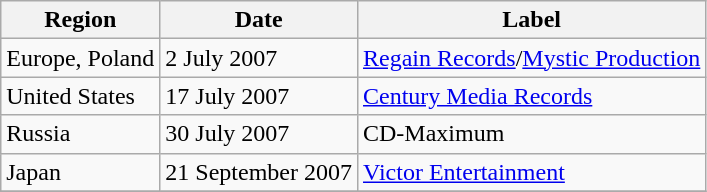<table class="wikitable plainrowheaders">
<tr>
<th scope="col">Region</th>
<th scope="col">Date</th>
<th scope="col">Label</th>
</tr>
<tr>
<td>Europe, Poland</td>
<td>2 July 2007</td>
<td><a href='#'>Regain Records</a>/<a href='#'>Mystic Production</a></td>
</tr>
<tr>
<td>United States</td>
<td>17 July 2007</td>
<td><a href='#'>Century Media Records</a></td>
</tr>
<tr>
<td>Russia</td>
<td>30 July 2007</td>
<td>CD-Maximum</td>
</tr>
<tr>
<td>Japan</td>
<td>21 September 2007</td>
<td><a href='#'>Victor Entertainment</a></td>
</tr>
<tr>
</tr>
</table>
